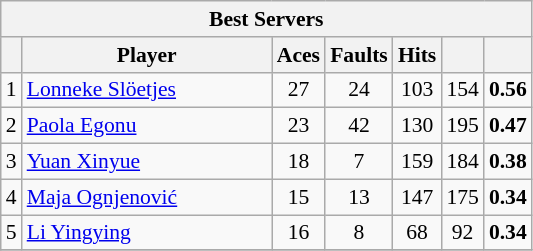<table class="wikitable sortable" style=font-size:90%>
<tr>
<th colspan=7>Best Servers</th>
</tr>
<tr>
<th></th>
<th width=160>Player</th>
<th width=20>Aces</th>
<th width=20>Faults</th>
<th width=20>Hits</th>
<th width=20></th>
<th width=20></th>
</tr>
<tr>
<td align=center>1</td>
<td> <a href='#'>Lonneke Slöetjes</a></td>
<td align=center>27</td>
<td align=center>24</td>
<td align=center>103</td>
<td align=center>154</td>
<td align=center><strong>0.56</strong></td>
</tr>
<tr>
<td align=center>2</td>
<td> <a href='#'>Paola Egonu</a></td>
<td align=center>23</td>
<td align=center>42</td>
<td align=center>130</td>
<td align=center>195</td>
<td align=center><strong>0.47</strong></td>
</tr>
<tr>
<td align=center>3</td>
<td> <a href='#'>Yuan Xinyue</a></td>
<td align=center>18</td>
<td align=center>7</td>
<td align=center>159</td>
<td align=center>184</td>
<td align=center><strong>0.38</strong></td>
</tr>
<tr>
<td align=center>4</td>
<td> <a href='#'>Maja Ognjenović</a></td>
<td align=center>15</td>
<td align=center>13</td>
<td align=center>147</td>
<td align=center>175</td>
<td align=center><strong>0.34</strong></td>
</tr>
<tr>
<td align=center>5</td>
<td> <a href='#'>Li Yingying</a></td>
<td align=center>16</td>
<td align=center>8</td>
<td align=center>68</td>
<td align=center>92</td>
<td align=center><strong>0.34</strong></td>
</tr>
<tr>
</tr>
</table>
